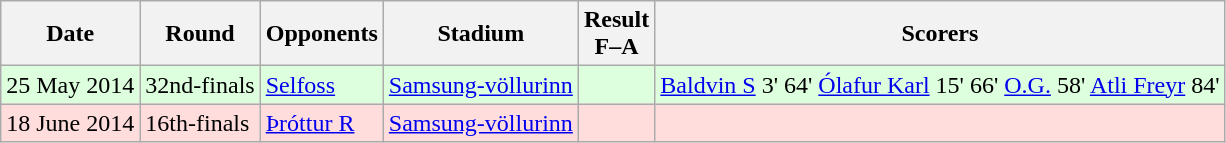<table class="wikitable" style="text-align:centre">
<tr>
<th>Date</th>
<th>Round</th>
<th>Opponents</th>
<th>Stadium</th>
<th>Result<br>F–A</th>
<th>Scorers</th>
</tr>
<tr bgcolor="#ddffdd">
<td>25 May 2014</td>
<td>32nd-finals</td>
<td><a href='#'>Selfoss</a></td>
<td><a href='#'>Samsung-völlurinn</a></td>
<td></td>
<td><a href='#'>Baldvin S</a> 3' 64' <a href='#'>Ólafur Karl</a> 15' 66' <a href='#'>O.G.</a> 58' <a href='#'>Atli Freyr</a> 84'</td>
</tr>
<tr bgcolor="#ffdddd">
<td>18 June 2014</td>
<td>16th-finals</td>
<td><a href='#'>Þróttur R</a></td>
<td><a href='#'>Samsung-völlurinn</a></td>
<td></td>
<td></td>
</tr>
</table>
